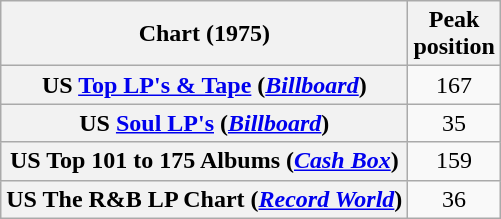<table class="wikitable sortable plainrowheaders" style="text-align:center">
<tr>
<th scope="col">Chart (1975)</th>
<th scope="col">Peak<br>position</th>
</tr>
<tr>
<th scope="row">US <a href='#'>Top LP's & Tape</a> (<em><a href='#'>Billboard</a></em>)</th>
<td>167</td>
</tr>
<tr>
<th scope="row">US <a href='#'>Soul LP's</a> (<em><a href='#'>Billboard</a></em>)</th>
<td>35</td>
</tr>
<tr>
<th scope="row">US Top 101 to 175 Albums (<em><a href='#'>Cash Box</a></em>)</th>
<td>159</td>
</tr>
<tr>
<th scope="row">US The R&B LP Chart (<em><a href='#'>Record World</a></em>)</th>
<td>36</td>
</tr>
</table>
